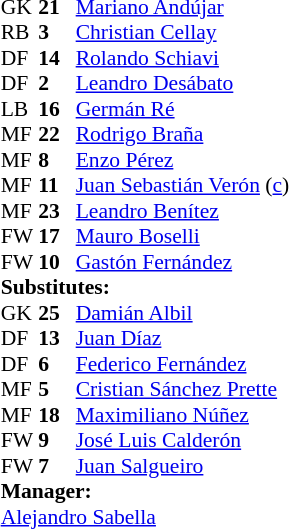<table cellspacing="0" cellpadding="0" style="font-size:90%; margin:0.2em auto;">
<tr>
<th width="25"></th>
<th width="25"></th>
</tr>
<tr>
<td>GK</td>
<td><strong>21</strong></td>
<td> <a href='#'>Mariano Andújar</a></td>
</tr>
<tr>
<td>RB</td>
<td><strong>3</strong></td>
<td> <a href='#'>Christian Cellay</a></td>
</tr>
<tr>
<td>DF</td>
<td><strong>14</strong></td>
<td> <a href='#'>Rolando Schiavi</a></td>
</tr>
<tr>
<td>DF</td>
<td><strong>2</strong></td>
<td> <a href='#'>Leandro Desábato</a></td>
</tr>
<tr>
<td>LB</td>
<td><strong>16</strong></td>
<td> <a href='#'>Germán Ré</a></td>
</tr>
<tr>
<td>MF</td>
<td><strong>22</strong></td>
<td> <a href='#'>Rodrigo Braña</a></td>
<td></td>
<td></td>
</tr>
<tr>
<td>MF</td>
<td><strong>8</strong></td>
<td> <a href='#'>Enzo Pérez</a></td>
</tr>
<tr>
<td>MF</td>
<td><strong>11</strong></td>
<td> <a href='#'>Juan Sebastián Verón</a> (<a href='#'>c</a>)</td>
<td></td>
</tr>
<tr>
<td>MF</td>
<td><strong>23</strong></td>
<td> <a href='#'>Leandro Benítez</a></td>
<td></td>
<td></td>
</tr>
<tr>
<td>FW</td>
<td><strong>17</strong></td>
<td> <a href='#'>Mauro Boselli</a></td>
</tr>
<tr>
<td>FW</td>
<td><strong>10</strong></td>
<td> <a href='#'>Gastón Fernández</a></td>
<td></td>
<td></td>
</tr>
<tr>
<td colspan=3><strong>Substitutes:</strong></td>
</tr>
<tr>
<td>GK</td>
<td><strong>25</strong></td>
<td> <a href='#'>Damián Albil</a></td>
</tr>
<tr>
<td>DF</td>
<td><strong>13</strong></td>
<td> <a href='#'>Juan Díaz</a></td>
<td></td>
<td></td>
</tr>
<tr>
<td>DF</td>
<td><strong>6</strong></td>
<td> <a href='#'>Federico Fernández</a></td>
</tr>
<tr>
<td>MF</td>
<td><strong>5</strong></td>
<td> <a href='#'>Cristian Sánchez Prette</a></td>
<td></td>
<td></td>
</tr>
<tr>
<td>MF</td>
<td><strong>18</strong></td>
<td> <a href='#'>Maximiliano Núñez</a></td>
</tr>
<tr>
<td>FW</td>
<td><strong>9</strong></td>
<td> <a href='#'>José Luis Calderón</a></td>
<td></td>
<td></td>
</tr>
<tr>
<td>FW</td>
<td><strong>7</strong></td>
<td> <a href='#'>Juan Salgueiro</a></td>
</tr>
<tr>
<td colspan=3><strong>Manager:</strong></td>
</tr>
<tr>
<td colspan=4> <a href='#'>Alejandro Sabella</a></td>
</tr>
</table>
